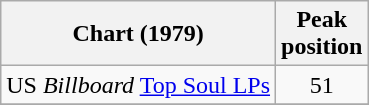<table class="wikitable">
<tr>
<th>Chart (1979)</th>
<th>Peak<br>position</th>
</tr>
<tr>
<td>US <em>Billboard</em> <a href='#'>Top Soul LPs</a></td>
<td align=center>51</td>
</tr>
<tr>
</tr>
</table>
